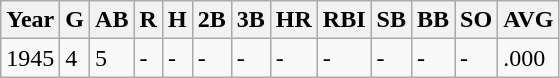<table class="wikitable">
<tr>
<th><strong>Year</strong></th>
<th><strong>G</strong></th>
<th><strong>AB</strong></th>
<th><strong>R</strong></th>
<th><strong>H</strong></th>
<th><strong>2B</strong></th>
<th><strong>3B</strong></th>
<th><strong>HR</strong></th>
<th><strong>RBI</strong></th>
<th><strong>SB</strong></th>
<th><strong>BB</strong></th>
<th><strong>SO</strong></th>
<th><strong>AVG</strong></th>
</tr>
<tr>
<td>1945</td>
<td>4</td>
<td>5</td>
<td>-</td>
<td>-</td>
<td>-</td>
<td>-</td>
<td>-</td>
<td>-</td>
<td>-</td>
<td>-</td>
<td>-</td>
<td>.000</td>
</tr>
</table>
